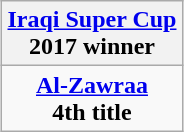<table class="wikitable" style="text-align: center; margin: 0 auto;">
<tr>
<th><a href='#'>Iraqi Super Cup</a><br>2017 winner</th>
</tr>
<tr>
<td><strong><a href='#'>Al-Zawraa</a></strong><br><strong>4th title</strong></td>
</tr>
</table>
